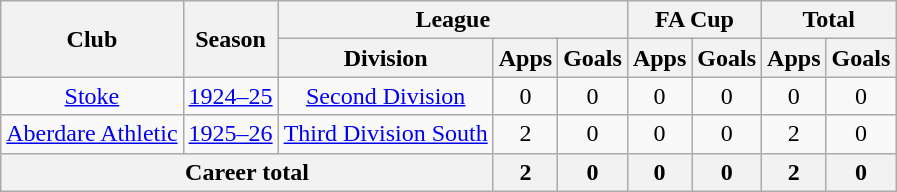<table class="wikitable" style="text-align: center;">
<tr>
<th rowspan="2">Club</th>
<th rowspan="2">Season</th>
<th colspan="3">League</th>
<th colspan="2">FA Cup</th>
<th colspan="2">Total</th>
</tr>
<tr>
<th>Division</th>
<th>Apps</th>
<th>Goals</th>
<th>Apps</th>
<th>Goals</th>
<th>Apps</th>
<th>Goals</th>
</tr>
<tr>
<td><a href='#'>Stoke</a></td>
<td><a href='#'>1924–25</a></td>
<td><a href='#'>Second Division</a></td>
<td>0</td>
<td>0</td>
<td>0</td>
<td>0</td>
<td>0</td>
<td>0</td>
</tr>
<tr>
<td><a href='#'>Aberdare Athletic</a></td>
<td><a href='#'>1925–26</a></td>
<td><a href='#'>Third Division South</a></td>
<td>2</td>
<td>0</td>
<td>0</td>
<td>0</td>
<td>2</td>
<td>0</td>
</tr>
<tr>
<th colspan="3">Career total</th>
<th>2</th>
<th>0</th>
<th>0</th>
<th>0</th>
<th>2</th>
<th>0</th>
</tr>
</table>
